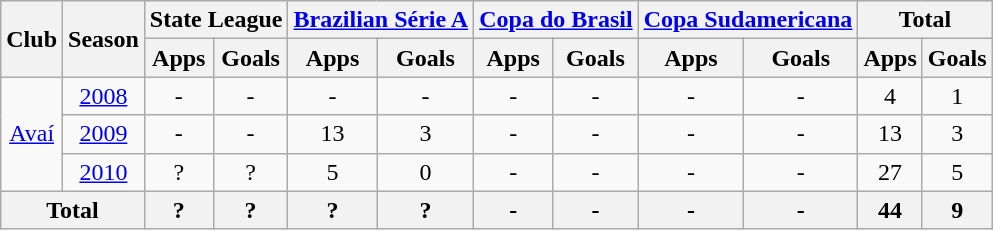<table class="wikitable" style="text-align: center;">
<tr>
<th rowspan="2">Club</th>
<th rowspan="2">Season</th>
<th colspan="2">State League</th>
<th colspan="2"><a href='#'>Brazilian Série A</a></th>
<th colspan="2"><a href='#'>Copa do Brasil</a></th>
<th colspan="2"><a href='#'>Copa Sudamericana</a></th>
<th colspan="2">Total</th>
</tr>
<tr>
<th>Apps</th>
<th>Goals</th>
<th>Apps</th>
<th>Goals</th>
<th>Apps</th>
<th>Goals</th>
<th>Apps</th>
<th>Goals</th>
<th>Apps</th>
<th>Goals</th>
</tr>
<tr>
<td rowspan="3" valign="center"><a href='#'>Avaí</a></td>
<td><a href='#'>2008</a></td>
<td>-</td>
<td>-</td>
<td>-</td>
<td>-</td>
<td>-</td>
<td>-</td>
<td>-</td>
<td>-</td>
<td>4</td>
<td>1</td>
</tr>
<tr>
<td><a href='#'>2009</a></td>
<td>-</td>
<td>-</td>
<td>13</td>
<td>3</td>
<td>-</td>
<td>-</td>
<td>-</td>
<td>-</td>
<td>13</td>
<td>3</td>
</tr>
<tr>
<td><a href='#'>2010</a></td>
<td>?</td>
<td>?</td>
<td>5</td>
<td>0</td>
<td>-</td>
<td>-</td>
<td>-</td>
<td>-</td>
<td>27</td>
<td>5</td>
</tr>
<tr>
<th colspan="2"><strong>Total</strong></th>
<th>?</th>
<th>?</th>
<th>?</th>
<th>?</th>
<th>-</th>
<th>-</th>
<th>-</th>
<th>-</th>
<th>44</th>
<th>9</th>
</tr>
</table>
